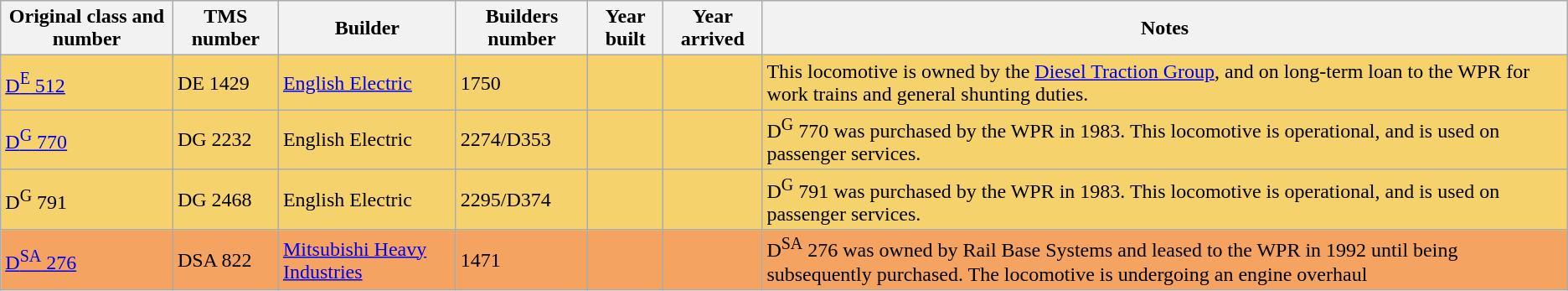<table class="sortable wikitable" border="1">
<tr>
<th>Original class and number</th>
<th>TMS number</th>
<th>Builder</th>
<th>Builders number</th>
<th>Year built</th>
<th>Year arrived</th>
<th>Notes</th>
</tr>
<tr style="background:#F5D26C;">
<td><a href='#'>D<sup>E</sup> 512</a></td>
<td>DE 1429</td>
<td><a href='#'>English Electric</a></td>
<td>1750</td>
<td></td>
<td></td>
<td>This locomotive is owned by the <a href='#'>Diesel Traction Group</a>, and on long-term loan to the WPR for work trains and general shunting duties.</td>
</tr>
<tr style="background:#F5D26C;">
<td><a href='#'>D<sup>G</sup> 770</a></td>
<td>DG 2232</td>
<td>English Electric</td>
<td>2274/D353</td>
<td></td>
<td></td>
<td>D<sup>G</sup> 770 was purchased by the WPR in 1983. This locomotive is operational, and is used on passenger services.</td>
</tr>
<tr style="background:#F5D26C;">
<td>D<sup>G</sup> 791</td>
<td>DG 2468</td>
<td>English Electric</td>
<td>2295/D374</td>
<td></td>
<td></td>
<td>D<sup>G</sup> 791 was purchased by the WPR in 1983. This locomotive is operational, and is used on passenger services.</td>
</tr>
<tr style="background:#f4a460;">
<td><a href='#'>D<sup>SA</sup> 276</a></td>
<td>DSA 822</td>
<td><a href='#'>Mitsubishi Heavy Industries</a></td>
<td>1471</td>
<td></td>
<td></td>
<td>D<sup>SA</sup> 276 was owned by Rail Base Systems and leased to the WPR in 1992 until being subsequently purchased. The locomotive is undergoing an engine overhaul</td>
</tr>
</table>
